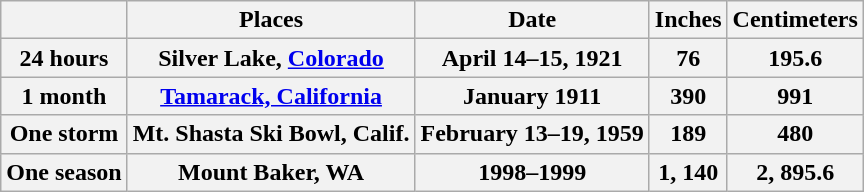<table class="wikitable">
<tr>
<th></th>
<th>Places</th>
<th>Date</th>
<th>Inches</th>
<th>Centimeters</th>
</tr>
<tr>
<th>24 hours</th>
<th>Silver Lake, <a href='#'>Colorado</a></th>
<th>April 14–15, 1921</th>
<th>76</th>
<th>195.6</th>
</tr>
<tr>
<th>1 month</th>
<th><a href='#'>Tamarack, California</a></th>
<th>January 1911</th>
<th>390</th>
<th>991</th>
</tr>
<tr>
<th>One storm</th>
<th>Mt. Shasta Ski Bowl, Calif.</th>
<th>February 13–19, 1959</th>
<th>189</th>
<th>480</th>
</tr>
<tr>
<th>One season</th>
<th>Mount Baker, WA</th>
<th>1998–1999</th>
<th>1, 140</th>
<th>2, 895.6</th>
</tr>
</table>
